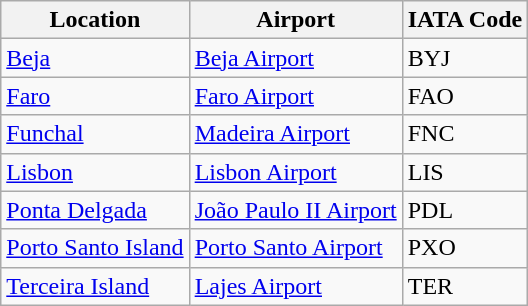<table class="wikitable">
<tr>
<th>Location</th>
<th>Airport</th>
<th>IATA Code</th>
</tr>
<tr>
<td><a href='#'>Beja</a></td>
<td><a href='#'>Beja Airport</a></td>
<td>BYJ</td>
</tr>
<tr>
<td><a href='#'>Faro</a></td>
<td><a href='#'>Faro Airport</a></td>
<td>FAO</td>
</tr>
<tr>
<td><a href='#'>Funchal</a></td>
<td><a href='#'>Madeira Airport</a></td>
<td>FNC</td>
</tr>
<tr>
<td><a href='#'>Lisbon</a></td>
<td><a href='#'>Lisbon Airport</a></td>
<td>LIS</td>
</tr>
<tr>
<td><a href='#'>Ponta Delgada</a></td>
<td><a href='#'>João Paulo II Airport</a></td>
<td>PDL</td>
</tr>
<tr>
<td><a href='#'>Porto Santo Island</a></td>
<td><a href='#'>Porto Santo Airport</a></td>
<td>PXO</td>
</tr>
<tr>
<td><a href='#'>Terceira Island</a></td>
<td><a href='#'>Lajes Airport</a></td>
<td>TER</td>
</tr>
</table>
